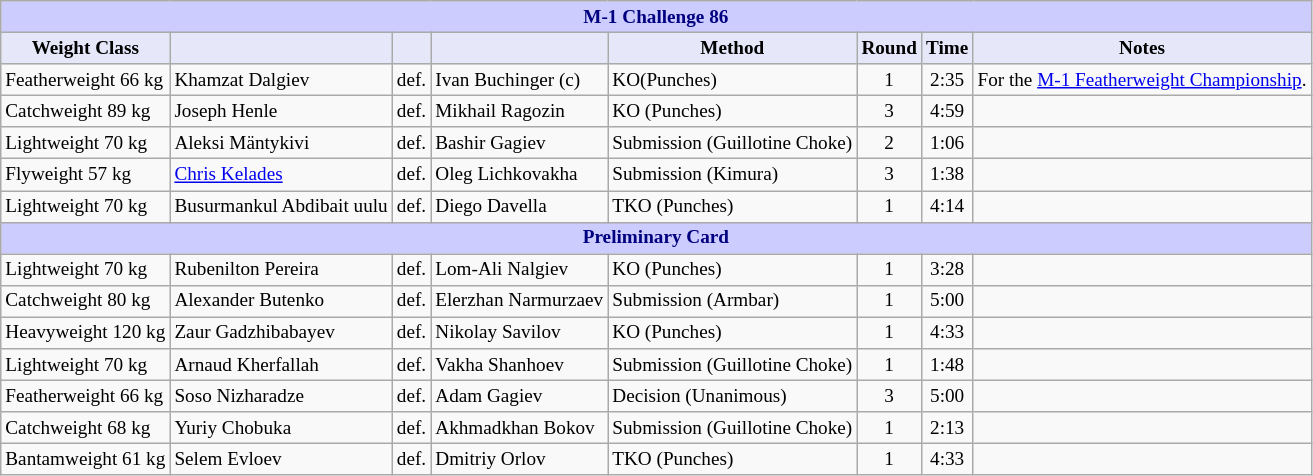<table class="wikitable" style="font-size: 80%;">
<tr>
<th colspan="8" style="background-color: #ccf; color: #000080; text-align: center;"><strong>M-1 Challenge 86</strong></th>
</tr>
<tr>
<th colspan="1" style="background-color: #E6E8FA; color: #000000; text-align: center;">Weight Class</th>
<th colspan="1" style="background-color: #E6E8FA; color: #000000; text-align: center;"></th>
<th colspan="1" style="background-color: #E6E8FA; color: #000000; text-align: center;"></th>
<th colspan="1" style="background-color: #E6E8FA; color: #000000; text-align: center;"></th>
<th colspan="1" style="background-color: #E6E8FA; color: #000000; text-align: center;">Method</th>
<th colspan="1" style="background-color: #E6E8FA; color: #000000; text-align: center;">Round</th>
<th colspan="1" style="background-color: #E6E8FA; color: #000000; text-align: center;">Time</th>
<th colspan="1" style="background-color: #E6E8FA; color: #000000; text-align: center;">Notes</th>
</tr>
<tr>
<td>Featherweight 66 kg</td>
<td> Khamzat Dalgiev</td>
<td>def.</td>
<td> Ivan Buchinger (c)</td>
<td>KO(Punches)</td>
<td align=center>1</td>
<td align=center>2:35</td>
<td>For the <a href='#'>M-1 Featherweight Championship</a>.</td>
</tr>
<tr>
<td>Catchweight 89 kg</td>
<td> Joseph Henle</td>
<td>def.</td>
<td> Mikhail Ragozin</td>
<td>KO (Punches)</td>
<td align=center>3</td>
<td align=center>4:59</td>
<td></td>
</tr>
<tr>
<td>Lightweight 70 kg</td>
<td> Aleksi Mäntykivi</td>
<td>def.</td>
<td> Bashir Gagiev</td>
<td>Submission (Guillotine Choke)</td>
<td align=center>2</td>
<td align=center>1:06</td>
<td></td>
</tr>
<tr>
<td>Flyweight 57 kg</td>
<td> <a href='#'>Chris Kelades</a></td>
<td>def.</td>
<td>  Oleg Lichkovakha</td>
<td>Submission (Kimura)</td>
<td align=center>3</td>
<td align=center>1:38</td>
<td></td>
</tr>
<tr>
<td>Lightweight 70 kg</td>
<td> Busurmankul Abdibait uulu</td>
<td>def.</td>
<td> Diego Davella</td>
<td>TKO (Punches)</td>
<td align=center>1</td>
<td align=center>4:14</td>
<td></td>
</tr>
<tr>
<th colspan="8" style="background-color: #ccf; color: #000080; text-align: center;"><strong>Preliminary Card</strong></th>
</tr>
<tr>
<td>Lightweight 70 kg</td>
<td> Rubenilton Pereira</td>
<td>def.</td>
<td> Lom-Ali Nalgiev</td>
<td>KO (Punches)</td>
<td align=center>1</td>
<td align=center>3:28</td>
<td></td>
</tr>
<tr>
<td>Catchweight 80 kg</td>
<td> Alexander Butenko</td>
<td>def.</td>
<td> Elerzhan Narmurzaev</td>
<td>Submission (Armbar)</td>
<td align=center>1</td>
<td align=center>5:00</td>
<td></td>
</tr>
<tr>
<td>Heavyweight 120 kg</td>
<td> Zaur Gadzhibabayev</td>
<td>def.</td>
<td> Nikolay Savilov</td>
<td>KO (Punches)</td>
<td align=center>1</td>
<td align=center>4:33</td>
<td></td>
</tr>
<tr>
<td>Lightweight 70 kg</td>
<td> Arnaud Kherfallah</td>
<td>def.</td>
<td> Vakha Shanhoev</td>
<td>Submission (Guillotine Choke)</td>
<td align=center>1</td>
<td align=center>1:48</td>
<td></td>
</tr>
<tr>
<td>Featherweight 66 kg</td>
<td> Soso Nizharadze</td>
<td>def.</td>
<td> Adam Gagiev</td>
<td>Decision (Unanimous)</td>
<td align=center>3</td>
<td align=center>5:00</td>
<td></td>
</tr>
<tr>
<td>Catchweight 68 kg</td>
<td> Yuriy Chobuka</td>
<td>def.</td>
<td> Akhmadkhan Bokov</td>
<td>Submission (Guillotine Choke)</td>
<td align=center>1</td>
<td align=center>2:13</td>
<td></td>
</tr>
<tr>
<td>Bantamweight 61 kg</td>
<td> Selem Evloev</td>
<td>def.</td>
<td> Dmitriy Orlov</td>
<td>TKO (Punches)</td>
<td align=center>1</td>
<td align=center>4:33</td>
<td></td>
</tr>
</table>
